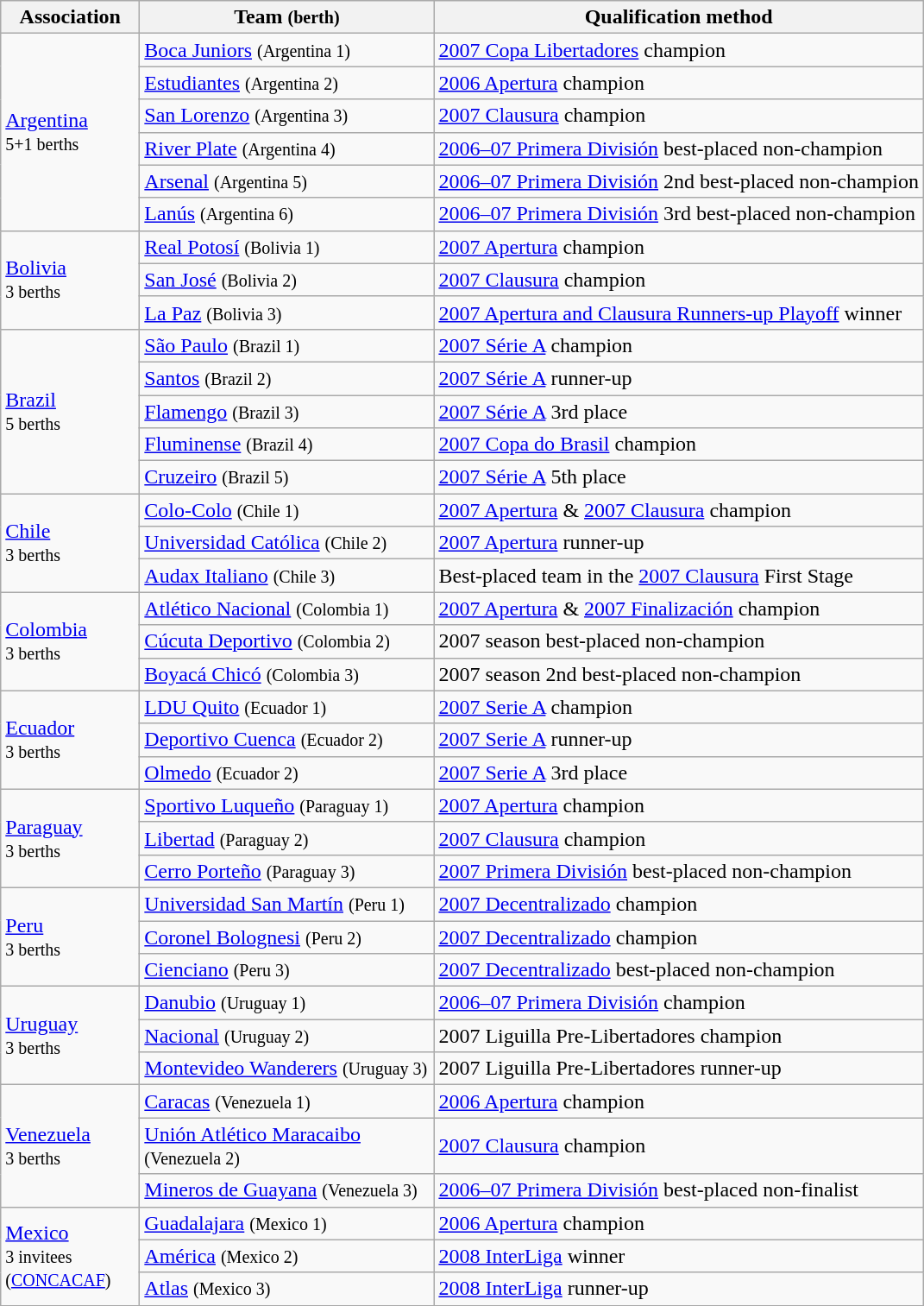<table class="wikitable">
<tr>
<th width=100>Association</th>
<th width=220>Team <small>(berth)</small></th>
<th>Qualification method</th>
</tr>
<tr>
<td rowspan="6"> <a href='#'>Argentina</a><br><small>5+1 berths</small></td>
<td><a href='#'>Boca Juniors</a> <small>(Argentina 1)</small></td>
<td><a href='#'>2007 Copa Libertadores</a> champion</td>
</tr>
<tr>
<td><a href='#'>Estudiantes</a> <small>(Argentina 2)</small></td>
<td><a href='#'>2006 Apertura</a> champion</td>
</tr>
<tr>
<td><a href='#'>San Lorenzo</a> <small>(Argentina 3)</small></td>
<td><a href='#'>2007 Clausura</a> champion</td>
</tr>
<tr>
<td><a href='#'>River Plate</a> <small>(Argentina 4)</small></td>
<td><a href='#'>2006–07 Primera División</a> best-placed non-champion</td>
</tr>
<tr>
<td><a href='#'>Arsenal</a> <small>(Argentina 5)</small></td>
<td><a href='#'>2006–07 Primera División</a> 2nd best-placed non-champion</td>
</tr>
<tr>
<td><a href='#'>Lanús</a> <small>(Argentina 6)</small></td>
<td><a href='#'>2006–07 Primera División</a> 3rd best-placed non-champion</td>
</tr>
<tr>
<td rowspan="3"> <a href='#'>Bolivia</a><br><small>3 berths</small></td>
<td><a href='#'>Real Potosí</a> <small>(Bolivia 1)</small></td>
<td><a href='#'>2007 Apertura</a> champion</td>
</tr>
<tr>
<td><a href='#'>San José</a> <small>(Bolivia 2)</small></td>
<td><a href='#'>2007 Clausura</a> champion</td>
</tr>
<tr>
<td><a href='#'>La Paz</a> <small>(Bolivia 3)</small></td>
<td><a href='#'>2007 Apertura and Clausura Runners-up Playoff</a> winner</td>
</tr>
<tr>
<td rowspan="5"> <a href='#'>Brazil</a><br><small>5 berths</small></td>
<td><a href='#'>São Paulo</a> <small>(Brazil 1)</small></td>
<td><a href='#'>2007 Série A</a> champion</td>
</tr>
<tr>
<td><a href='#'>Santos</a> <small>(Brazil 2)</small></td>
<td><a href='#'>2007 Série A</a> runner-up</td>
</tr>
<tr>
<td><a href='#'>Flamengo</a> <small>(Brazil 3)</small></td>
<td><a href='#'>2007 Série A</a> 3rd place</td>
</tr>
<tr>
<td><a href='#'>Fluminense</a> <small>(Brazil 4)</small></td>
<td><a href='#'>2007 Copa do Brasil</a> champion</td>
</tr>
<tr>
<td><a href='#'>Cruzeiro</a> <small>(Brazil 5)</small></td>
<td><a href='#'>2007 Série A</a> 5th place</td>
</tr>
<tr>
<td rowspan="3"> <a href='#'>Chile</a><br><small>3 berths</small></td>
<td><a href='#'>Colo-Colo</a> <small>(Chile 1)</small></td>
<td><a href='#'>2007 Apertura</a> & <a href='#'>2007 Clausura</a> champion</td>
</tr>
<tr>
<td><a href='#'>Universidad Católica</a> <small>(Chile 2)</small></td>
<td><a href='#'>2007 Apertura</a> runner-up</td>
</tr>
<tr>
<td><a href='#'>Audax Italiano</a> <small>(Chile 3)</small></td>
<td>Best-placed team in the <a href='#'>2007 Clausura</a> First Stage</td>
</tr>
<tr>
<td rowspan="3"> <a href='#'>Colombia</a><br><small>3 berths</small></td>
<td><a href='#'>Atlético Nacional</a> <small>(Colombia 1)</small></td>
<td><a href='#'>2007 Apertura</a> & <a href='#'>2007 Finalización</a> champion</td>
</tr>
<tr>
<td><a href='#'>Cúcuta Deportivo</a> <small>(Colombia 2)</small></td>
<td>2007 season best-placed non-champion</td>
</tr>
<tr>
<td><a href='#'>Boyacá Chicó</a> <small>(Colombia 3)</small></td>
<td>2007 season 2nd best-placed non-champion</td>
</tr>
<tr>
<td rowspan="3"> <a href='#'>Ecuador</a><br><small>3 berths</small></td>
<td><a href='#'>LDU Quito</a> <small>(Ecuador 1)</small></td>
<td><a href='#'>2007 Serie A</a> champion</td>
</tr>
<tr>
<td><a href='#'>Deportivo Cuenca</a> <small>(Ecuador 2)</small></td>
<td><a href='#'>2007 Serie A</a> runner-up</td>
</tr>
<tr>
<td><a href='#'>Olmedo</a> <small>(Ecuador 2)</small></td>
<td><a href='#'>2007 Serie A</a> 3rd place</td>
</tr>
<tr>
<td rowspan="3"> <a href='#'>Paraguay</a><br><small>3 berths</small></td>
<td><a href='#'>Sportivo Luqueño</a> <small>(Paraguay 1)</small></td>
<td><a href='#'>2007 Apertura</a> champion</td>
</tr>
<tr>
<td><a href='#'>Libertad</a> <small>(Paraguay 2)</small></td>
<td><a href='#'>2007 Clausura</a> champion</td>
</tr>
<tr>
<td><a href='#'>Cerro Porteño</a> <small>(Paraguay 3)</small></td>
<td><a href='#'>2007 Primera División</a> best-placed non-champion</td>
</tr>
<tr>
<td rowspan="3"> <a href='#'>Peru</a><br><small>3 berths</small></td>
<td><a href='#'>Universidad San Martín</a> <small>(Peru 1)</small></td>
<td><a href='#'>2007 Decentralizado</a> champion</td>
</tr>
<tr>
<td><a href='#'>Coronel Bolognesi</a> <small>(Peru 2)</small></td>
<td><a href='#'>2007 Decentralizado</a> champion</td>
</tr>
<tr>
<td><a href='#'>Cienciano</a> <small>(Peru 3)</small></td>
<td><a href='#'>2007 Decentralizado</a> best-placed non-champion</td>
</tr>
<tr>
<td rowspan="3"> <a href='#'>Uruguay</a><br><small>3 berths</small></td>
<td><a href='#'>Danubio</a> <small>(Uruguay 1)</small></td>
<td><a href='#'>2006–07 Primera División</a> champion</td>
</tr>
<tr>
<td><a href='#'>Nacional</a> <small>(Uruguay 2)</small></td>
<td>2007 Liguilla Pre-Libertadores champion</td>
</tr>
<tr>
<td><a href='#'>Montevideo Wanderers</a> <small>(Uruguay 3)</small></td>
<td>2007 Liguilla Pre-Libertadores runner-up</td>
</tr>
<tr>
<td rowspan="3"> <a href='#'>Venezuela</a><br><small>3 berths</small></td>
<td><a href='#'>Caracas</a> <small>(Venezuela 1)</small></td>
<td><a href='#'>2006 Apertura</a> champion</td>
</tr>
<tr>
<td><a href='#'>Unión Atlético Maracaibo</a> <small>(Venezuela 2)</small></td>
<td><a href='#'>2007 Clausura</a> champion</td>
</tr>
<tr>
<td><a href='#'>Mineros de Guayana</a> <small>(Venezuela 3)</small></td>
<td><a href='#'>2006–07 Primera División</a> best-placed non-finalist</td>
</tr>
<tr>
<td rowspan="3"> <a href='#'>Mexico</a><br><small>3 invitees (<a href='#'>CONCACAF</a>)</small></td>
<td><a href='#'>Guadalajara</a> <small>(Mexico 1)</small></td>
<td><a href='#'>2006 Apertura</a> champion</td>
</tr>
<tr>
<td><a href='#'>América</a> <small>(Mexico 2)</small></td>
<td><a href='#'>2008 InterLiga</a> winner</td>
</tr>
<tr>
<td><a href='#'>Atlas</a> <small>(Mexico 3)</small></td>
<td><a href='#'>2008 InterLiga</a> runner-up</td>
</tr>
</table>
